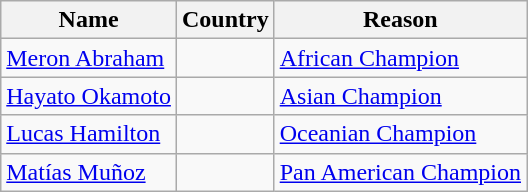<table class="wikitable">
<tr>
<th>Name</th>
<th>Country</th>
<th>Reason</th>
</tr>
<tr>
<td><a href='#'>Meron Abraham</a></td>
<td></td>
<td><a href='#'>African Champion</a></td>
</tr>
<tr>
<td><a href='#'>Hayato Okamoto</a></td>
<td></td>
<td><a href='#'>Asian Champion</a></td>
</tr>
<tr>
<td><a href='#'>Lucas Hamilton</a></td>
<td></td>
<td><a href='#'>Oceanian Champion</a></td>
</tr>
<tr>
<td><a href='#'>Matías Muñoz</a></td>
<td></td>
<td><a href='#'>Pan American Champion</a></td>
</tr>
</table>
